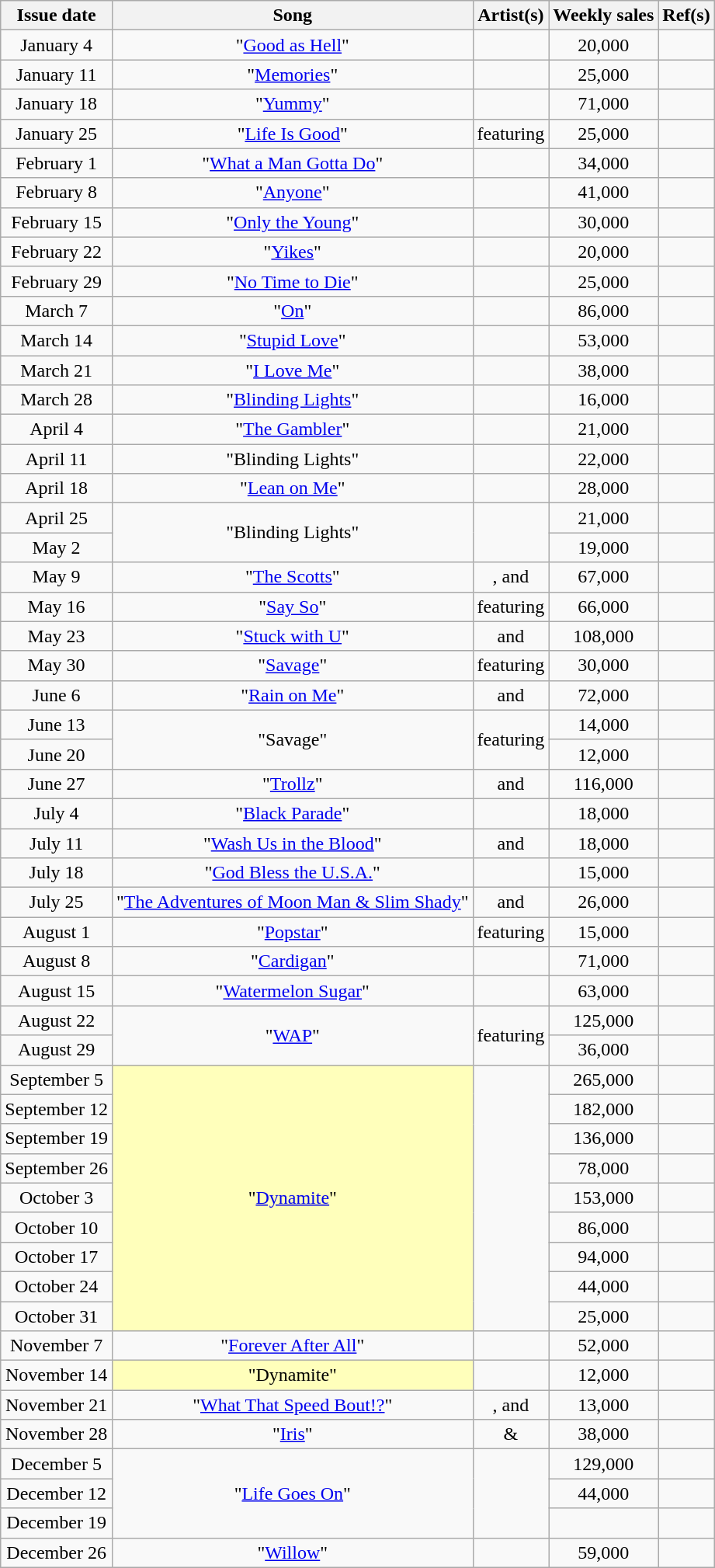<table class="wikitable sortable" style="text-align: center;">
<tr>
<th>Issue date</th>
<th>Song</th>
<th>Artist(s)</th>
<th>Weekly sales</th>
<th>Ref(s)</th>
</tr>
<tr>
<td>January 4</td>
<td>"<a href='#'>Good as Hell</a>"</td>
<td></td>
<td>20,000</td>
<td></td>
</tr>
<tr>
<td>January 11</td>
<td>"<a href='#'>Memories</a>"</td>
<td></td>
<td>25,000</td>
<td></td>
</tr>
<tr>
<td>January 18</td>
<td>"<a href='#'>Yummy</a>"</td>
<td></td>
<td>71,000</td>
<td></td>
</tr>
<tr>
<td>January 25</td>
<td>"<a href='#'>Life Is Good</a>"</td>
<td> featuring </td>
<td>25,000</td>
<td></td>
</tr>
<tr>
<td>February 1</td>
<td>"<a href='#'>What a Man Gotta Do</a>"</td>
<td></td>
<td>34,000</td>
<td></td>
</tr>
<tr>
<td>February 8</td>
<td>"<a href='#'>Anyone</a>"</td>
<td></td>
<td>41,000</td>
<td></td>
</tr>
<tr>
<td>February 15</td>
<td>"<a href='#'>Only the Young</a>"</td>
<td></td>
<td>30,000</td>
<td></td>
</tr>
<tr>
<td>February 22</td>
<td>"<a href='#'>Yikes</a>"</td>
<td></td>
<td>20,000</td>
<td></td>
</tr>
<tr>
<td>February 29</td>
<td>"<a href='#'>No Time to Die</a>"</td>
<td></td>
<td>25,000</td>
<td></td>
</tr>
<tr>
<td>March 7</td>
<td>"<a href='#'>On</a>"</td>
<td></td>
<td>86,000</td>
<td></td>
</tr>
<tr>
<td>March 14</td>
<td>"<a href='#'>Stupid Love</a>"</td>
<td></td>
<td>53,000</td>
<td></td>
</tr>
<tr>
<td>March 21</td>
<td>"<a href='#'>I Love Me</a>"</td>
<td></td>
<td>38,000</td>
<td></td>
</tr>
<tr>
<td>March 28</td>
<td>"<a href='#'>Blinding Lights</a>"</td>
<td></td>
<td>16,000</td>
<td></td>
</tr>
<tr>
<td>April 4</td>
<td>"<a href='#'>The Gambler</a>"</td>
<td></td>
<td>21,000</td>
<td></td>
</tr>
<tr>
<td>April 11</td>
<td>"Blinding Lights"</td>
<td></td>
<td>22,000</td>
<td></td>
</tr>
<tr>
<td>April 18</td>
<td>"<a href='#'>Lean on Me</a>"</td>
<td></td>
<td>28,000</td>
<td></td>
</tr>
<tr>
<td>April 25</td>
<td rowspan="2">"Blinding Lights"</td>
<td rowspan="2"></td>
<td>21,000</td>
<td></td>
</tr>
<tr>
<td>May 2</td>
<td>19,000</td>
<td></td>
</tr>
<tr>
<td>May 9</td>
<td>"<a href='#'>The Scotts</a>"</td>
<td>,  and </td>
<td>67,000</td>
<td></td>
</tr>
<tr>
<td>May 16</td>
<td>"<a href='#'>Say So</a>"</td>
<td> featuring </td>
<td>66,000</td>
<td></td>
</tr>
<tr>
<td>May 23</td>
<td>"<a href='#'>Stuck with U</a>"</td>
<td> and </td>
<td>108,000</td>
<td></td>
</tr>
<tr>
<td>May 30</td>
<td>"<a href='#'>Savage</a>"</td>
<td> featuring </td>
<td>30,000</td>
<td></td>
</tr>
<tr>
<td>June 6</td>
<td>"<a href='#'>Rain on Me</a>"</td>
<td> and </td>
<td>72,000</td>
<td></td>
</tr>
<tr>
<td>June 13</td>
<td rowspan="2">"Savage"</td>
<td rowspan="2"> featuring </td>
<td>14,000</td>
<td></td>
</tr>
<tr>
<td>June 20</td>
<td>12,000</td>
<td></td>
</tr>
<tr>
<td>June 27</td>
<td>"<a href='#'>Trollz</a>"</td>
<td> and </td>
<td>116,000</td>
<td></td>
</tr>
<tr>
<td>July 4</td>
<td>"<a href='#'>Black Parade</a>"</td>
<td></td>
<td>18,000</td>
<td></td>
</tr>
<tr>
<td>July 11</td>
<td>"<a href='#'>Wash Us in the Blood</a>"</td>
<td> and </td>
<td>18,000</td>
<td></td>
</tr>
<tr>
<td>July 18</td>
<td>"<a href='#'>God Bless the U.S.A.</a>"</td>
<td></td>
<td>15,000</td>
<td></td>
</tr>
<tr>
<td>July 25</td>
<td>"<a href='#'>The Adventures of Moon Man & Slim Shady</a>"</td>
<td> and </td>
<td>26,000</td>
<td></td>
</tr>
<tr>
<td>August 1</td>
<td>"<a href='#'>Popstar</a>"</td>
<td> featuring </td>
<td>15,000</td>
<td></td>
</tr>
<tr>
<td>August 8</td>
<td>"<a href='#'>Cardigan</a>"</td>
<td></td>
<td>71,000</td>
<td></td>
</tr>
<tr>
<td>August 15</td>
<td>"<a href='#'>Watermelon Sugar</a>"</td>
<td></td>
<td>63,000</td>
<td></td>
</tr>
<tr>
<td>August 22</td>
<td rowspan="2">"<a href='#'>WAP</a>"</td>
<td rowspan="2"> featuring </td>
<td>125,000</td>
<td></td>
</tr>
<tr>
<td>August 29</td>
<td>36,000</td>
<td></td>
</tr>
<tr>
<td>September 5</td>
<td style="background:#FFFFBB" rowspan="9">"<a href='#'>Dynamite</a>" </td>
<td rowspan="9"></td>
<td>265,000</td>
<td></td>
</tr>
<tr>
<td>September 12</td>
<td>182,000</td>
<td></td>
</tr>
<tr>
<td>September 19</td>
<td>136,000</td>
<td></td>
</tr>
<tr>
<td>September 26</td>
<td>78,000</td>
<td></td>
</tr>
<tr>
<td>October 3</td>
<td>153,000</td>
<td></td>
</tr>
<tr>
<td>October 10</td>
<td>86,000</td>
<td></td>
</tr>
<tr>
<td>October 17</td>
<td>94,000</td>
<td></td>
</tr>
<tr>
<td>October 24</td>
<td>44,000</td>
<td></td>
</tr>
<tr>
<td>October 31</td>
<td>25,000</td>
<td></td>
</tr>
<tr>
<td>November 7</td>
<td>"<a href='#'>Forever After All</a>"</td>
<td></td>
<td>52,000</td>
<td></td>
</tr>
<tr>
<td>November 14</td>
<td style="background:#FFFFBB">"Dynamite" </td>
<td></td>
<td>12,000</td>
<td></td>
</tr>
<tr>
<td>November 21</td>
<td>"<a href='#'>What That Speed Bout!?</a>"</td>
<td>,  and </td>
<td>13,000</td>
<td></td>
</tr>
<tr>
<td>November 28</td>
<td>"<a href='#'>Iris</a>"</td>
<td> & </td>
<td>38,000</td>
<td></td>
</tr>
<tr>
<td>December 5</td>
<td rowspan="3">"<a href='#'>Life Goes On</a>"</td>
<td rowspan="3"></td>
<td>129,000</td>
<td></td>
</tr>
<tr>
<td>December 12</td>
<td>44,000</td>
<td></td>
</tr>
<tr>
<td>December 19</td>
<td></td>
<td></td>
</tr>
<tr>
<td>December 26</td>
<td>"<a href='#'>Willow</a>"</td>
<td></td>
<td>59,000</td>
<td></td>
</tr>
</table>
